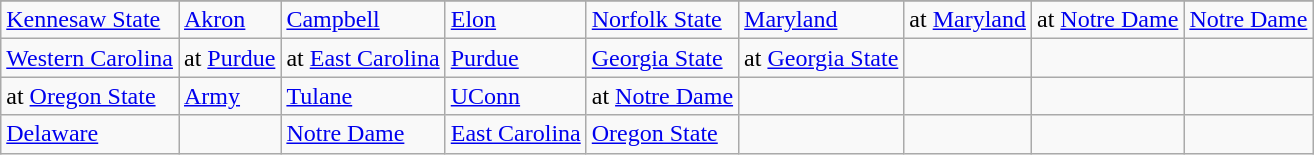<table class="wikitable">
<tr>
</tr>
<tr>
</tr>
<tr>
<td><a href='#'>Kennesaw State</a></td>
<td><a href='#'>Akron</a></td>
<td><a href='#'>Campbell</a></td>
<td><a href='#'>Elon</a></td>
<td><a href='#'>Norfolk State</a></td>
<td><a href='#'>Maryland</a></td>
<td>at <a href='#'>Maryland</a></td>
<td>at <a href='#'>Notre Dame</a></td>
<td><a href='#'>Notre Dame</a></td>
</tr>
<tr>
<td><a href='#'>Western Carolina</a></td>
<td>at <a href='#'>Purdue</a></td>
<td>at <a href='#'>East Carolina</a></td>
<td><a href='#'>Purdue</a></td>
<td><a href='#'>Georgia State</a></td>
<td>at <a href='#'>Georgia State</a></td>
<td></td>
<td></td>
<td></td>
</tr>
<tr>
<td>at <a href='#'>Oregon State</a></td>
<td><a href='#'>Army</a></td>
<td><a href='#'>Tulane</a></td>
<td><a href='#'>UConn</a></td>
<td>at <a href='#'>Notre Dame</a></td>
<td></td>
<td></td>
<td></td>
<td></td>
</tr>
<tr>
<td><a href='#'>Delaware</a></td>
<td></td>
<td><a href='#'>Notre Dame</a></td>
<td><a href='#'>East Carolina</a></td>
<td><a href='#'>Oregon State</a></td>
<td></td>
<td></td>
<td></td>
<td></td>
</tr>
</table>
